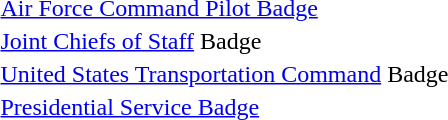<table>
<tr>
<td></td>
<td><a href='#'>Air Force Command Pilot Badge</a></td>
</tr>
<tr>
<td></td>
<td><a href='#'>Joint Chiefs of Staff</a> Badge</td>
</tr>
<tr>
<td></td>
<td><a href='#'>United States Transportation Command</a> Badge</td>
</tr>
<tr>
<td></td>
<td><a href='#'>Presidential Service Badge</a></td>
</tr>
</table>
